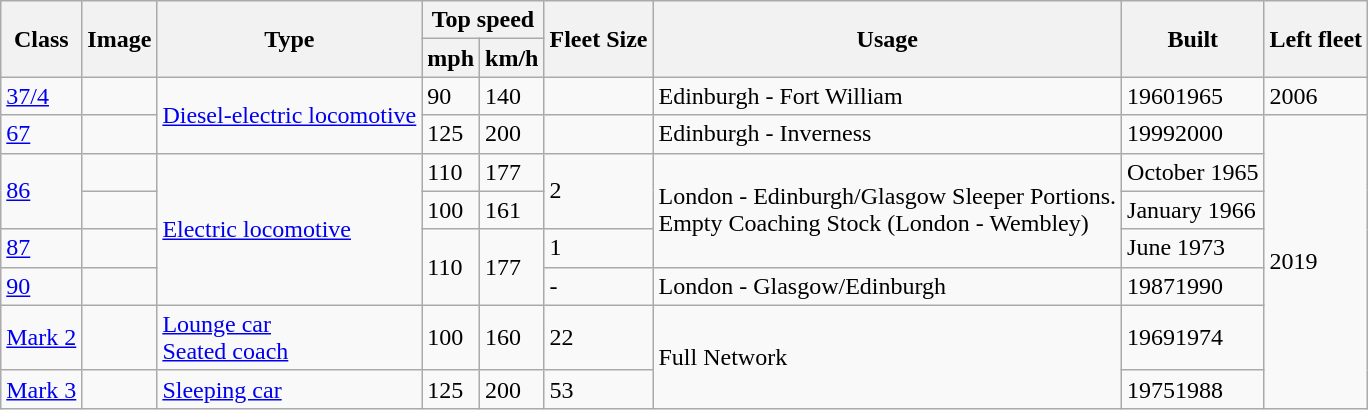<table class="wikitable">
<tr>
<th rowspan="2">Class</th>
<th rowspan="2">Image</th>
<th rowspan="2">Type</th>
<th colspan="2">Top speed</th>
<th rowspan="2">Fleet Size</th>
<th rowspan="2">Usage</th>
<th rowspan="2">Built</th>
<th rowspan="2">Left fleet</th>
</tr>
<tr ---- bgcolor=#f9f9f9>
<th>mph</th>
<th>km/h</th>
</tr>
<tr>
<td><a href='#'>37/4</a></td>
<td></td>
<td rowspan="2"><a href='#'>Diesel-electric locomotive</a></td>
<td>90</td>
<td>140</td>
<td></td>
<td>Edinburgh - Fort William</td>
<td>19601965</td>
<td>2006</td>
</tr>
<tr>
<td><a href='#'>67</a></td>
<td></td>
<td>125</td>
<td>200</td>
<td></td>
<td>Edinburgh - Inverness</td>
<td>19992000</td>
<td rowspan="7">2019</td>
</tr>
<tr>
<td rowspan="2"><a href='#'>86</a></td>
<td></td>
<td rowspan="4"><a href='#'>Electric locomotive</a></td>
<td>110</td>
<td>177</td>
<td rowspan="2">2</td>
<td rowspan="3">London - Edinburgh/Glasgow Sleeper Portions.<br>Empty Coaching Stock (London - Wembley)</td>
<td>October 1965</td>
</tr>
<tr>
<td></td>
<td>100</td>
<td>161</td>
<td>January 1966</td>
</tr>
<tr>
<td><a href='#'>87</a></td>
<td></td>
<td rowspan="2">110</td>
<td rowspan="2">177</td>
<td>1</td>
<td>June 1973</td>
</tr>
<tr>
<td><a href='#'>90</a></td>
<td></td>
<td>-</td>
<td>London - Glasgow/Edinburgh</td>
<td>19871990</td>
</tr>
<tr>
<td><a href='#'>Mark 2</a></td>
<td></td>
<td><a href='#'>Lounge car</a><br><a href='#'>Seated coach</a></td>
<td>100</td>
<td>160</td>
<td>22</td>
<td rowspan="2">Full Network</td>
<td>19691974</td>
</tr>
<tr>
<td><a href='#'>Mark 3</a></td>
<td></td>
<td><a href='#'>Sleeping car</a></td>
<td>125</td>
<td>200</td>
<td>53</td>
<td>19751988</td>
</tr>
</table>
